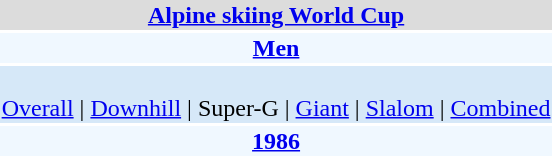<table align="right" class="toccolours" style="margin: 0 0 1em 1em;">
<tr>
<td colspan="2" align=center bgcolor=Gainsboro><strong><a href='#'>Alpine skiing World Cup</a></strong></td>
</tr>
<tr>
<td colspan="2" align=center bgcolor=AliceBlue><strong><a href='#'>Men</a></strong></td>
</tr>
<tr>
<td colspan="2" align=center bgcolor=D6E8F8><br><a href='#'>Overall</a> | 
<a href='#'>Downhill</a> | 
Super-G | 
<a href='#'>Giant</a> | 
<a href='#'>Slalom</a> | 
<a href='#'>Combined</a></td>
</tr>
<tr>
<td colspan="2" align=center bgcolor=AliceBlue><strong><a href='#'>1986</a></strong></td>
</tr>
</table>
